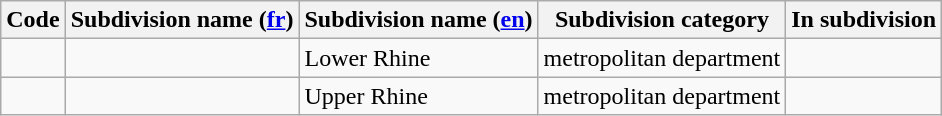<table class="wikitable sortable">
<tr>
<th>Code</th>
<th>Subdivision name (<a href='#'>fr</a>)</th>
<th>Subdivision name (<a href='#'>en</a>)</th>
<th>Subdivision category</th>
<th>In subdivision</th>
</tr>
<tr>
<td></td>
<td></td>
<td>Lower Rhine</td>
<td>metropolitan department</td>
<td><a href='#'></a></td>
</tr>
<tr>
<td></td>
<td></td>
<td>Upper Rhine</td>
<td>metropolitan department</td>
<td><a href='#'></a></td>
</tr>
</table>
